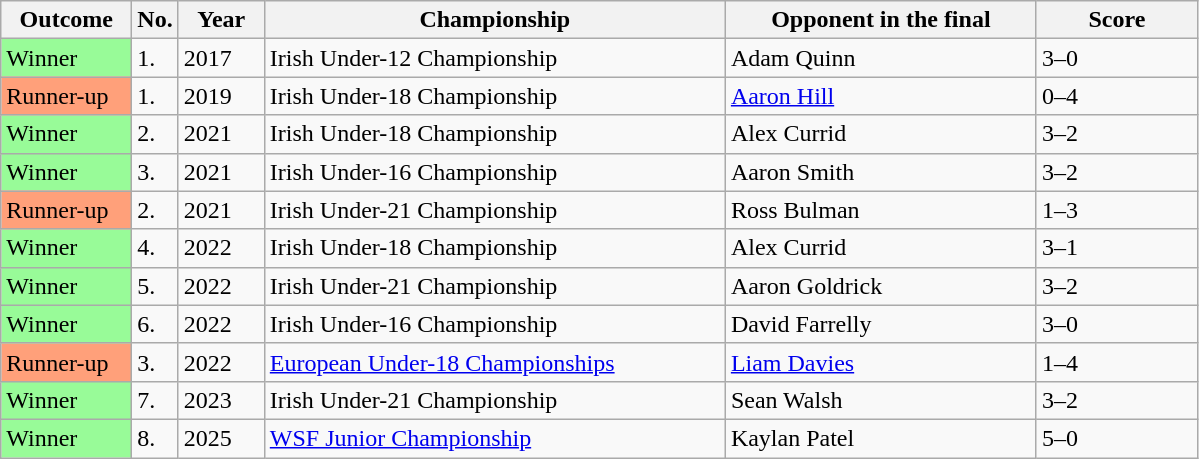<table class="sortable wikitable">
<tr>
<th width="80">Outcome</th>
<th width="20">No.</th>
<th width="50">Year</th>
<th width="300">Championship</th>
<th width="200">Opponent in the final</th>
<th width="100">Score</th>
</tr>
<tr>
<td style="background:#98FB98">Winner</td>
<td>1.</td>
<td>2017</td>
<td>Irish Under-12 Championship</td>
<td> Adam Quinn</td>
<td>3–0</td>
</tr>
<tr>
<td style="background:#ffa07a;">Runner-up</td>
<td>1.</td>
<td>2019</td>
<td>Irish Under-18 Championship</td>
<td> <a href='#'>Aaron Hill</a></td>
<td>0–4</td>
</tr>
<tr>
<td style="background:#98FB98">Winner</td>
<td>2.</td>
<td>2021</td>
<td>Irish Under-18 Championship</td>
<td> Alex Currid</td>
<td>3–2</td>
</tr>
<tr>
<td style="background:#98FB98">Winner</td>
<td>3.</td>
<td>2021</td>
<td>Irish Under-16 Championship</td>
<td> Aaron Smith</td>
<td>3–2</td>
</tr>
<tr>
<td style="background:#ffa07a;">Runner-up</td>
<td>2.</td>
<td>2021</td>
<td>Irish Under-21 Championship</td>
<td> Ross Bulman</td>
<td>1–3</td>
</tr>
<tr>
<td style="background:#98FB98">Winner</td>
<td>4.</td>
<td>2022</td>
<td>Irish Under-18 Championship</td>
<td> Alex Currid</td>
<td>3–1</td>
</tr>
<tr>
<td style="background:#98FB98">Winner</td>
<td>5.</td>
<td>2022</td>
<td>Irish Under-21 Championship</td>
<td> Aaron Goldrick</td>
<td>3–2</td>
</tr>
<tr>
<td style="background:#98FB98">Winner</td>
<td>6.</td>
<td>2022</td>
<td>Irish Under-16 Championship</td>
<td> David Farrelly</td>
<td>3–0</td>
</tr>
<tr>
<td style="background:#ffa07a;">Runner-up</td>
<td>3.</td>
<td>2022</td>
<td><a href='#'>European Under-18 Championships</a></td>
<td> <a href='#'>Liam Davies</a></td>
<td>1–4</td>
</tr>
<tr>
<td style="background:#98FB98">Winner</td>
<td>7.</td>
<td>2023</td>
<td>Irish Under-21 Championship</td>
<td> Sean Walsh</td>
<td>3–2</td>
</tr>
<tr>
<td style="background:#98FB98">Winner</td>
<td>8.</td>
<td>2025</td>
<td><a href='#'>WSF Junior Championship</a></td>
<td> Kaylan Patel</td>
<td>5–0</td>
</tr>
</table>
